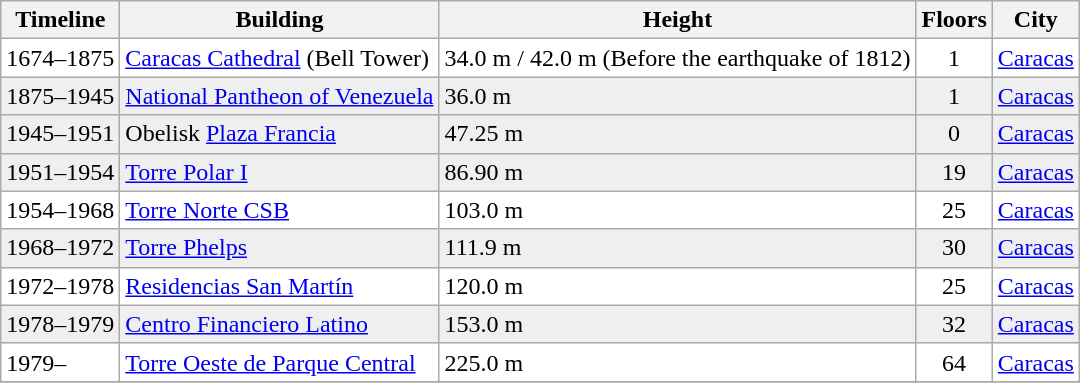<table class="wikitable sortable">
<tr background-color="#B3B7FF">
<th>Timeline</th>
<th>Building</th>
<th>Height</th>
<th>Floors</th>
<th>City</th>
</tr>
<tr bgcolor="ffffff">
<td>1674–1875</td>
<td><a href='#'>Caracas Cathedral</a> (Bell Tower)</td>
<td>34.0 m / 42.0 m (Before the earthquake of 1812)</td>
<td align=center>1</td>
<td><a href='#'>Caracas</a></td>
</tr>
<tr bgcolor="efefef">
<td>1875–1945</td>
<td><a href='#'>National Pantheon of Venezuela</a></td>
<td>36.0 m</td>
<td align=center>1</td>
<td><a href='#'>Caracas</a></td>
</tr>
<tr bgcolor="efefef">
<td>1945–1951</td>
<td>Obelisk <a href='#'>Plaza Francia</a></td>
<td>47.25 m</td>
<td align=center>0</td>
<td><a href='#'>Caracas</a></td>
</tr>
<tr bgcolor="efefef">
<td>1951–1954</td>
<td><a href='#'>Torre Polar I</a></td>
<td>86.90 m</td>
<td align=center>19</td>
<td><a href='#'>Caracas</a></td>
</tr>
<tr bgcolor="ffffff">
<td>1954–1968</td>
<td><a href='#'>Torre Norte CSB</a></td>
<td>103.0 m</td>
<td align=center>25</td>
<td><a href='#'>Caracas</a></td>
</tr>
<tr bgcolor="efefef">
<td>1968–1972</td>
<td><a href='#'>Torre Phelps</a></td>
<td>111.9 m</td>
<td align=center>30</td>
<td><a href='#'>Caracas</a></td>
</tr>
<tr bgcolor="ffffff">
<td>1972–1978</td>
<td><a href='#'>Residencias San Martín</a></td>
<td>120.0 m</td>
<td align=center>25</td>
<td><a href='#'>Caracas</a></td>
</tr>
<tr bgcolor="efefef">
<td>1978–1979</td>
<td><a href='#'>Centro Financiero Latino</a></td>
<td>153.0 m</td>
<td align=center>32</td>
<td><a href='#'>Caracas</a></td>
</tr>
<tr bgcolor="ffffff">
<td>1979–</td>
<td><a href='#'>Torre Oeste de Parque Central</a></td>
<td>225.0 m</td>
<td align=center>64</td>
<td><a href='#'>Caracas</a></td>
</tr>
<tr bgcolor=>
</tr>
</table>
